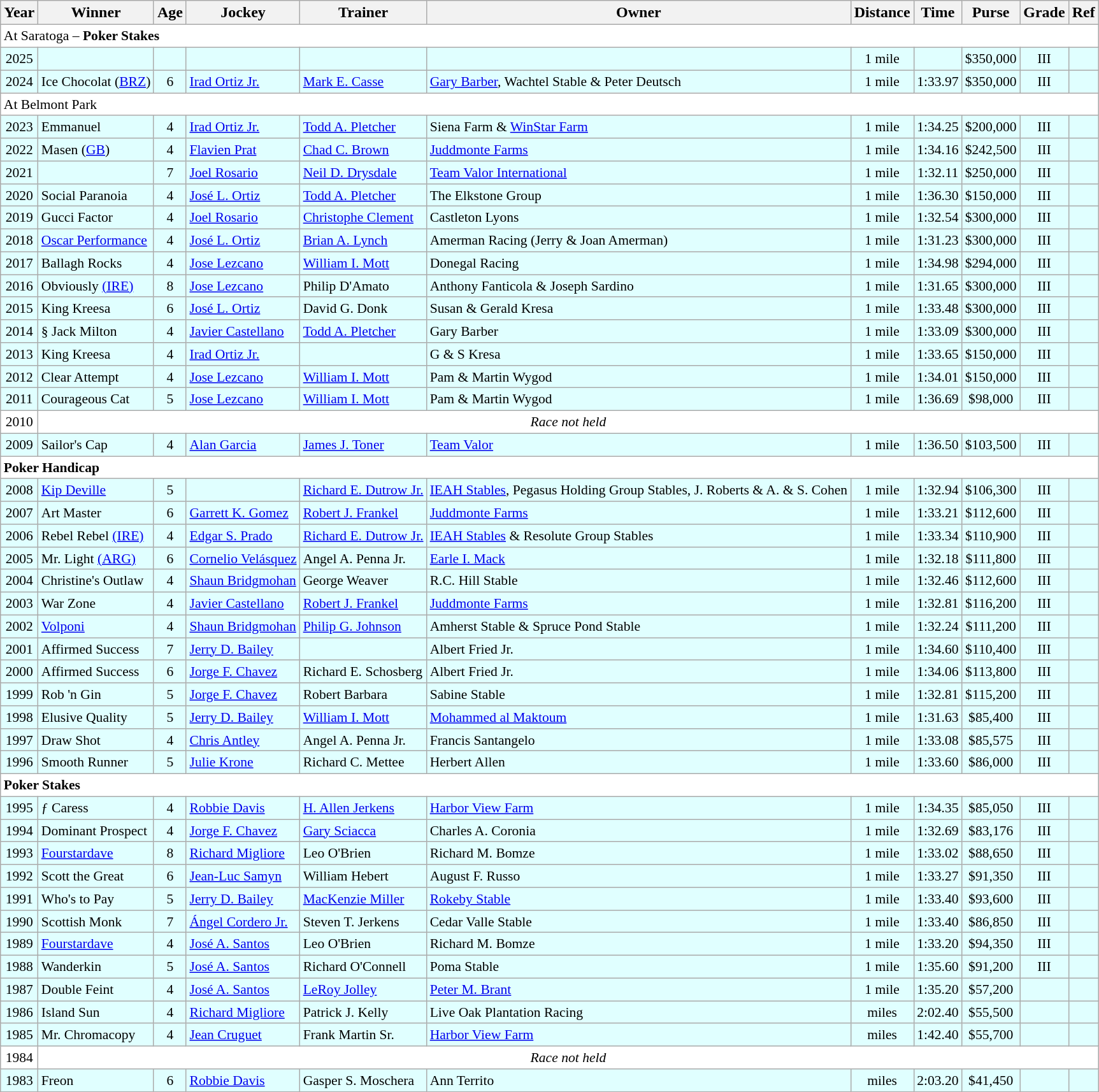<table class="wikitable sortable">
<tr>
<th>Year</th>
<th>Winner</th>
<th>Age</th>
<th>Jockey</th>
<th>Trainer</th>
<th>Owner</th>
<th>Distance</th>
<th>Time</th>
<th>Purse</th>
<th>Grade</th>
<th>Ref</th>
</tr>
<tr style="font-size:90%; background-color:white">
<td align="left" colspan=11>At Saratoga – <strong>Poker Stakes</strong></td>
</tr>
<tr style="font-size:90%; background-color:lightcyan">
<td align="center">2025</td>
<td></td>
<td align="center"></td>
<td></td>
<td></td>
<td></td>
<td align="center">1 mile</td>
<td align="center"></td>
<td align="center">$350,000</td>
<td align="center">III</td>
<td></td>
</tr>
<tr style="font-size:90%; background-color:lightcyan">
<td align=center>2024</td>
<td>Ice Chocolat (<a href='#'>BRZ</a>)</td>
<td align=center>6</td>
<td><a href='#'>Irad Ortiz Jr.</a></td>
<td><a href='#'>Mark E. Casse</a></td>
<td><a href='#'>Gary Barber</a>, Wachtel Stable & Peter Deutsch</td>
<td align=center>1 mile</td>
<td align=center>1:33.97</td>
<td align=center>$350,000</td>
<td align=center>III</td>
<td></td>
</tr>
<tr style="font-size:90%; background-color:white">
<td align="left" colspan=11>At Belmont Park</td>
</tr>
<tr style="font-size:90%; background-color:lightcyan">
<td align=center>2023</td>
<td>Emmanuel</td>
<td align=center>4</td>
<td><a href='#'>Irad Ortiz Jr.</a></td>
<td><a href='#'>Todd A. Pletcher</a></td>
<td>Siena Farm & <a href='#'>WinStar Farm</a></td>
<td align=center>1 mile</td>
<td align=center>1:34.25</td>
<td align=center>$200,000</td>
<td align=center>III</td>
<td></td>
</tr>
<tr style="font-size:90%; background-color:lightcyan">
<td align=center>2022</td>
<td>Masen (<a href='#'>GB</a>)</td>
<td align=center>4</td>
<td><a href='#'>Flavien Prat</a></td>
<td><a href='#'>Chad C. Brown</a></td>
<td><a href='#'>Juddmonte Farms</a></td>
<td align=center>1 mile</td>
<td align=center>1:34.16</td>
<td align=center>$242,500</td>
<td align=center>III</td>
<td></td>
</tr>
<tr style="font-size:90%; background-color:lightcyan">
<td align=center>2021</td>
<td></td>
<td align=center>7</td>
<td><a href='#'>Joel Rosario</a></td>
<td><a href='#'>Neil D. Drysdale</a></td>
<td><a href='#'>Team Valor International</a></td>
<td align=center>1 mile</td>
<td align=center>1:32.11</td>
<td align=center>$250,000</td>
<td align=center>III</td>
<td></td>
</tr>
<tr style="font-size:90%; background-color:lightcyan">
<td align=center>2020</td>
<td>Social Paranoia</td>
<td align=center>4</td>
<td><a href='#'>José L. Ortiz</a></td>
<td><a href='#'>Todd A. Pletcher</a></td>
<td>The Elkstone Group</td>
<td align=center>1 mile</td>
<td align=center>1:36.30</td>
<td align=center>$150,000</td>
<td align=center>III</td>
<td></td>
</tr>
<tr style="font-size:90%; background-color:lightcyan">
<td align=center>2019</td>
<td>Gucci Factor</td>
<td align=center>4</td>
<td><a href='#'>Joel Rosario</a></td>
<td><a href='#'>Christophe Clement</a></td>
<td>Castleton Lyons</td>
<td align=center>1 mile</td>
<td align=center>1:32.54</td>
<td align=center>$300,000</td>
<td align=center>III</td>
<td></td>
</tr>
<tr style="font-size:90%; background-color:lightcyan">
<td align=center>2018</td>
<td><a href='#'>Oscar Performance</a></td>
<td align=center>4</td>
<td><a href='#'>José L. Ortiz</a></td>
<td><a href='#'>Brian A. Lynch</a></td>
<td>Amerman Racing (Jerry & Joan Amerman)</td>
<td align=center>1 mile</td>
<td align=center>1:31.23</td>
<td align=center>$300,000</td>
<td align=center>III</td>
<td></td>
</tr>
<tr style="font-size:90%; background-color:lightcyan">
<td align=center>2017</td>
<td>Ballagh Rocks</td>
<td align=center>4</td>
<td><a href='#'>Jose Lezcano</a></td>
<td><a href='#'>William I. Mott</a></td>
<td>Donegal Racing</td>
<td align=center>1 mile</td>
<td align=center>1:34.98</td>
<td align=center>$294,000</td>
<td align=center>III</td>
<td></td>
</tr>
<tr style="font-size:90%; background-color:lightcyan">
<td align=center>2016</td>
<td>Obviously <a href='#'>(IRE)</a></td>
<td align=center>8</td>
<td><a href='#'>Jose Lezcano</a></td>
<td>Philip D'Amato</td>
<td>Anthony Fanticola & Joseph Sardino</td>
<td align=center>1 mile</td>
<td align=center>1:31.65</td>
<td align=center>$300,000</td>
<td align=center>III</td>
<td></td>
</tr>
<tr style="font-size:90%; background-color:lightcyan">
<td align=center>2015</td>
<td>King Kreesa</td>
<td align=center>6</td>
<td><a href='#'>José L. Ortiz</a></td>
<td>David G. Donk</td>
<td>Susan & Gerald Kresa</td>
<td align=center>1 mile</td>
<td align=center>1:33.48</td>
<td align=center>$300,000</td>
<td align=center>III</td>
<td></td>
</tr>
<tr style="font-size:90%; background-color:lightcyan">
<td align=center>2014</td>
<td>§ Jack Milton</td>
<td align=center>4</td>
<td><a href='#'>Javier Castellano</a></td>
<td><a href='#'>Todd A. Pletcher</a></td>
<td>Gary Barber</td>
<td align=center>1 mile</td>
<td align=center>1:33.09</td>
<td align=center>$300,000</td>
<td align=center>III</td>
<td></td>
</tr>
<tr style="font-size:90%; background-color:lightcyan">
<td align=center>2013</td>
<td>King Kreesa</td>
<td align=center>4</td>
<td><a href='#'>Irad Ortiz Jr.</a></td>
<td></td>
<td>G & S Kresa</td>
<td align=center>1 mile</td>
<td align=center>1:33.65</td>
<td align=center>$150,000</td>
<td align=center>III</td>
<td></td>
</tr>
<tr style="font-size:90%; background-color:lightcyan">
<td align=center>2012</td>
<td>Clear Attempt</td>
<td align=center>4</td>
<td><a href='#'>Jose Lezcano</a></td>
<td><a href='#'>William I. Mott</a></td>
<td>Pam & Martin Wygod</td>
<td align=center>1 mile</td>
<td align=center>1:34.01</td>
<td align=center>$150,000</td>
<td align=center>III</td>
<td></td>
</tr>
<tr style="font-size:90%; background-color:lightcyan">
<td align=center>2011</td>
<td>Courageous Cat</td>
<td align=center>5</td>
<td><a href='#'>Jose Lezcano</a></td>
<td><a href='#'>William I. Mott</a></td>
<td>Pam & Martin Wygod</td>
<td align=center>1 mile</td>
<td align=center>1:36.69</td>
<td align=center>$98,000</td>
<td align=center>III</td>
<td></td>
</tr>
<tr style="font-size:90%; background-color:white">
<td align="center">2010</td>
<td align="center" colspan=10><em>Race not held</em></td>
</tr>
<tr style="font-size:90%; background-color:lightcyan">
<td align=center>2009</td>
<td>Sailor's Cap</td>
<td align=center>4</td>
<td><a href='#'>Alan Garcia</a></td>
<td><a href='#'>James J. Toner</a></td>
<td><a href='#'>Team Valor</a></td>
<td align=center>1 mile</td>
<td align=center>1:36.50</td>
<td align=center>$103,500</td>
<td align=center>III</td>
<td></td>
</tr>
<tr style="font-size:90%; background-color:white">
<td align="left" colspan=11><strong>Poker Handicap </strong></td>
</tr>
<tr style="font-size:90%; background-color:lightcyan">
<td align=center>2008</td>
<td><a href='#'>Kip Deville</a></td>
<td align=center>5</td>
<td></td>
<td><a href='#'>Richard E. Dutrow Jr.</a></td>
<td><a href='#'>IEAH Stables</a>, Pegasus Holding Group Stables, J. Roberts & A. & S. Cohen</td>
<td align=center>1 mile</td>
<td align=center>1:32.94</td>
<td align=center>$106,300</td>
<td align=center>III</td>
<td></td>
</tr>
<tr style="font-size:90%; background-color:lightcyan">
<td align=center>2007</td>
<td>Art Master</td>
<td align=center>6</td>
<td><a href='#'>Garrett K. Gomez</a></td>
<td><a href='#'>Robert J. Frankel</a></td>
<td><a href='#'>Juddmonte Farms</a></td>
<td align=center>1 mile</td>
<td align=center>1:33.21</td>
<td align=center>$112,600</td>
<td align=center>III</td>
<td></td>
</tr>
<tr style="font-size:90%; background-color:lightcyan">
<td align=center>2006</td>
<td>Rebel Rebel <a href='#'>(IRE)</a></td>
<td align=center>4</td>
<td><a href='#'>Edgar S. Prado</a></td>
<td><a href='#'>Richard E. Dutrow Jr.</a></td>
<td><a href='#'>IEAH Stables</a> & Resolute Group Stables</td>
<td align=center>1 mile</td>
<td align=center>1:33.34</td>
<td align=center>$110,900</td>
<td align=center>III</td>
<td></td>
</tr>
<tr style="font-size:90%; background-color:lightcyan">
<td align=center>2005</td>
<td>Mr. Light <a href='#'>(ARG)</a></td>
<td align=center>6</td>
<td><a href='#'>Cornelio Velásquez</a></td>
<td>Angel A. Penna Jr.</td>
<td><a href='#'>Earle I. Mack</a></td>
<td align=center>1 mile</td>
<td align=center>1:32.18</td>
<td align=center>$111,800</td>
<td align=center>III</td>
<td></td>
</tr>
<tr style="font-size:90%; background-color:lightcyan">
<td align=center>2004</td>
<td>Christine's Outlaw</td>
<td align=center>4</td>
<td><a href='#'>Shaun Bridgmohan</a></td>
<td>George Weaver</td>
<td>R.C. Hill Stable</td>
<td align=center>1 mile</td>
<td align=center>1:32.46</td>
<td align=center>$112,600</td>
<td align=center>III</td>
<td></td>
</tr>
<tr style="font-size:90%; background-color:lightcyan">
<td align=center>2003</td>
<td>War Zone</td>
<td align=center>4</td>
<td><a href='#'>Javier Castellano</a></td>
<td><a href='#'>Robert J. Frankel</a></td>
<td><a href='#'>Juddmonte Farms</a></td>
<td align=center>1 mile</td>
<td align=center>1:32.81</td>
<td align=center>$116,200</td>
<td align=center>III</td>
<td></td>
</tr>
<tr style="font-size:90%; background-color:lightcyan">
<td align=center>2002</td>
<td><a href='#'>Volponi</a></td>
<td align=center>4</td>
<td><a href='#'>Shaun Bridgmohan</a></td>
<td><a href='#'>Philip G. Johnson</a></td>
<td>Amherst Stable & Spruce Pond Stable</td>
<td align=center>1 mile</td>
<td align=center>1:32.24</td>
<td align=center>$111,200</td>
<td align=center>III</td>
<td></td>
</tr>
<tr style="font-size:90%; background-color:lightcyan">
<td align=center>2001</td>
<td>Affirmed Success</td>
<td align=center>7</td>
<td><a href='#'>Jerry D. Bailey</a></td>
<td></td>
<td>Albert Fried Jr.</td>
<td align=center>1 mile</td>
<td align=center>1:34.60</td>
<td align=center>$110,400</td>
<td align=center>III</td>
<td></td>
</tr>
<tr style="font-size:90%; background-color:lightcyan">
<td align=center>2000</td>
<td>Affirmed Success</td>
<td align=center>6</td>
<td><a href='#'>Jorge F. Chavez</a></td>
<td>Richard E. Schosberg</td>
<td>Albert Fried Jr.</td>
<td align=center>1 mile</td>
<td align=center>1:34.06</td>
<td align=center>$113,800</td>
<td align=center>III</td>
<td></td>
</tr>
<tr style="font-size:90%; background-color:lightcyan">
<td align=center>1999</td>
<td>Rob 'n Gin</td>
<td align=center>5</td>
<td><a href='#'>Jorge F. Chavez</a></td>
<td>Robert Barbara</td>
<td>Sabine Stable</td>
<td align=center>1 mile</td>
<td align=center>1:32.81</td>
<td align=center>$115,200</td>
<td align=center>III</td>
<td></td>
</tr>
<tr style="font-size:90%; background-color:lightcyan">
<td align=center>1998</td>
<td>Elusive Quality</td>
<td align=center>5</td>
<td><a href='#'>Jerry D. Bailey</a></td>
<td><a href='#'>William I. Mott</a></td>
<td><a href='#'>Mohammed al Maktoum</a></td>
<td align=center>1 mile</td>
<td align=center>1:31.63</td>
<td align=center>$85,400</td>
<td align=center>III</td>
<td></td>
</tr>
<tr style="font-size:90%; background-color:lightcyan">
<td align=center>1997</td>
<td>Draw Shot</td>
<td align=center>4</td>
<td><a href='#'>Chris Antley</a></td>
<td>Angel A. Penna Jr.</td>
<td>Francis Santangelo</td>
<td align=center>1 mile</td>
<td align=center>1:33.08</td>
<td align=center>$85,575</td>
<td align=center>III</td>
<td></td>
</tr>
<tr style="font-size:90%; background-color:lightcyan">
<td align=center>1996</td>
<td>Smooth Runner</td>
<td align=center>5</td>
<td><a href='#'>Julie Krone</a></td>
<td>Richard C. Mettee</td>
<td>Herbert Allen</td>
<td align=center>1 mile</td>
<td align=center>1:33.60</td>
<td align=center>$86,000</td>
<td align=center>III</td>
<td></td>
</tr>
<tr style="font-size:90%; background-color:white">
<td align="left" colspan=11><strong>Poker Stakes</strong></td>
</tr>
<tr style="font-size:90%; background-color:lightcyan">
<td align=center>1995</td>
<td>ƒ Caress</td>
<td align=center>4</td>
<td><a href='#'>Robbie Davis</a></td>
<td><a href='#'>H. Allen Jerkens</a></td>
<td><a href='#'>Harbor View Farm</a></td>
<td align=center>1 mile</td>
<td align=center>1:34.35</td>
<td align=center>$85,050</td>
<td align=center>III</td>
<td></td>
</tr>
<tr style="font-size:90%; background-color:lightcyan">
<td align=center>1994</td>
<td>Dominant Prospect</td>
<td align=center>4</td>
<td><a href='#'>Jorge F. Chavez</a></td>
<td><a href='#'>Gary Sciacca</a></td>
<td>Charles A. Coronia</td>
<td align=center>1 mile</td>
<td align=center>1:32.69</td>
<td align=center>$83,176</td>
<td align=center>III</td>
<td></td>
</tr>
<tr style="font-size:90%; background-color:lightcyan">
<td align=center>1993</td>
<td><a href='#'>Fourstardave</a></td>
<td align=center>8</td>
<td><a href='#'>Richard Migliore</a></td>
<td>Leo O'Brien</td>
<td>Richard M. Bomze</td>
<td align=center>1 mile</td>
<td align=center>1:33.02</td>
<td align=center>$88,650</td>
<td align=center>III</td>
<td></td>
</tr>
<tr style="font-size:90%; background-color:lightcyan">
<td align=center>1992</td>
<td>Scott the Great</td>
<td align=center>6</td>
<td><a href='#'>Jean-Luc Samyn</a></td>
<td>William Hebert</td>
<td>August F. Russo</td>
<td align=center>1 mile</td>
<td align=center>1:33.27</td>
<td align=center>$91,350</td>
<td align=center>III</td>
<td></td>
</tr>
<tr style="font-size:90%; background-color:lightcyan">
<td align=center>1991</td>
<td>Who's to Pay</td>
<td align=center>5</td>
<td><a href='#'>Jerry D. Bailey</a></td>
<td><a href='#'>MacKenzie Miller</a></td>
<td><a href='#'>Rokeby Stable</a></td>
<td align=center>1 mile</td>
<td align=center>1:33.40</td>
<td align=center>$93,600</td>
<td align=center>III</td>
<td></td>
</tr>
<tr style="font-size:90%; background-color:lightcyan">
<td align=center>1990</td>
<td>Scottish Monk</td>
<td align=center>7</td>
<td><a href='#'>Ángel Cordero Jr.</a></td>
<td>Steven T. Jerkens</td>
<td>Cedar Valle Stable</td>
<td align=center>1 mile</td>
<td align=center>1:33.40</td>
<td align=center>$86,850</td>
<td align=center>III</td>
<td></td>
</tr>
<tr style="font-size:90%; background-color:lightcyan">
<td align=center>1989</td>
<td><a href='#'>Fourstardave</a></td>
<td align=center>4</td>
<td><a href='#'>José A. Santos</a></td>
<td>Leo O'Brien</td>
<td>Richard M. Bomze</td>
<td align=center>1 mile</td>
<td align=center>1:33.20</td>
<td align=center>$94,350</td>
<td align=center>III</td>
<td></td>
</tr>
<tr style="font-size:90%; background-color:lightcyan">
<td align=center>1988</td>
<td>Wanderkin</td>
<td align=center>5</td>
<td><a href='#'>José A. Santos</a></td>
<td>Richard O'Connell</td>
<td>Poma Stable</td>
<td align=center>1 mile</td>
<td align=center>1:35.60</td>
<td align=center>$91,200</td>
<td align=center>III</td>
<td></td>
</tr>
<tr style="font-size:90%; background-color:lightcyan">
<td align=center>1987</td>
<td>Double Feint</td>
<td align=center>4</td>
<td><a href='#'>José A. Santos</a></td>
<td><a href='#'>LeRoy Jolley</a></td>
<td><a href='#'>Peter M. Brant</a></td>
<td align=center>1 mile</td>
<td align=center>1:35.20</td>
<td align=center>$57,200</td>
<td align=center></td>
<td></td>
</tr>
<tr style="font-size:90%; background-color:lightcyan">
<td align=center>1986</td>
<td>Island Sun</td>
<td align=center>4</td>
<td><a href='#'>Richard Migliore</a></td>
<td>Patrick J. Kelly</td>
<td>Live Oak Plantation Racing</td>
<td align=center> miles</td>
<td align=center>2:02.40</td>
<td align=center>$55,500</td>
<td align=center></td>
<td></td>
</tr>
<tr style="font-size:90%; background-color:lightcyan">
<td align=center>1985</td>
<td>Mr. Chromacopy</td>
<td align=center>4</td>
<td><a href='#'>Jean Cruguet</a></td>
<td>Frank Martin Sr.</td>
<td><a href='#'>Harbor View Farm</a></td>
<td align=center> miles</td>
<td align=center>1:42.40</td>
<td align=center>$55,700</td>
<td align=center></td>
<td></td>
</tr>
<tr style="font-size:90%; background-color:white">
<td align="center">1984</td>
<td align="center" colspan=10><em>Race not held</em></td>
</tr>
<tr style="font-size:90%; background-color:lightcyan">
<td align=center>1983</td>
<td>Freon</td>
<td align=center>6</td>
<td><a href='#'>Robbie Davis</a></td>
<td>Gasper S. Moschera</td>
<td>Ann Territo</td>
<td align=center> miles</td>
<td align=center>2:03.20</td>
<td align=center>$41,450</td>
<td align=center></td>
<td></td>
</tr>
</table>
